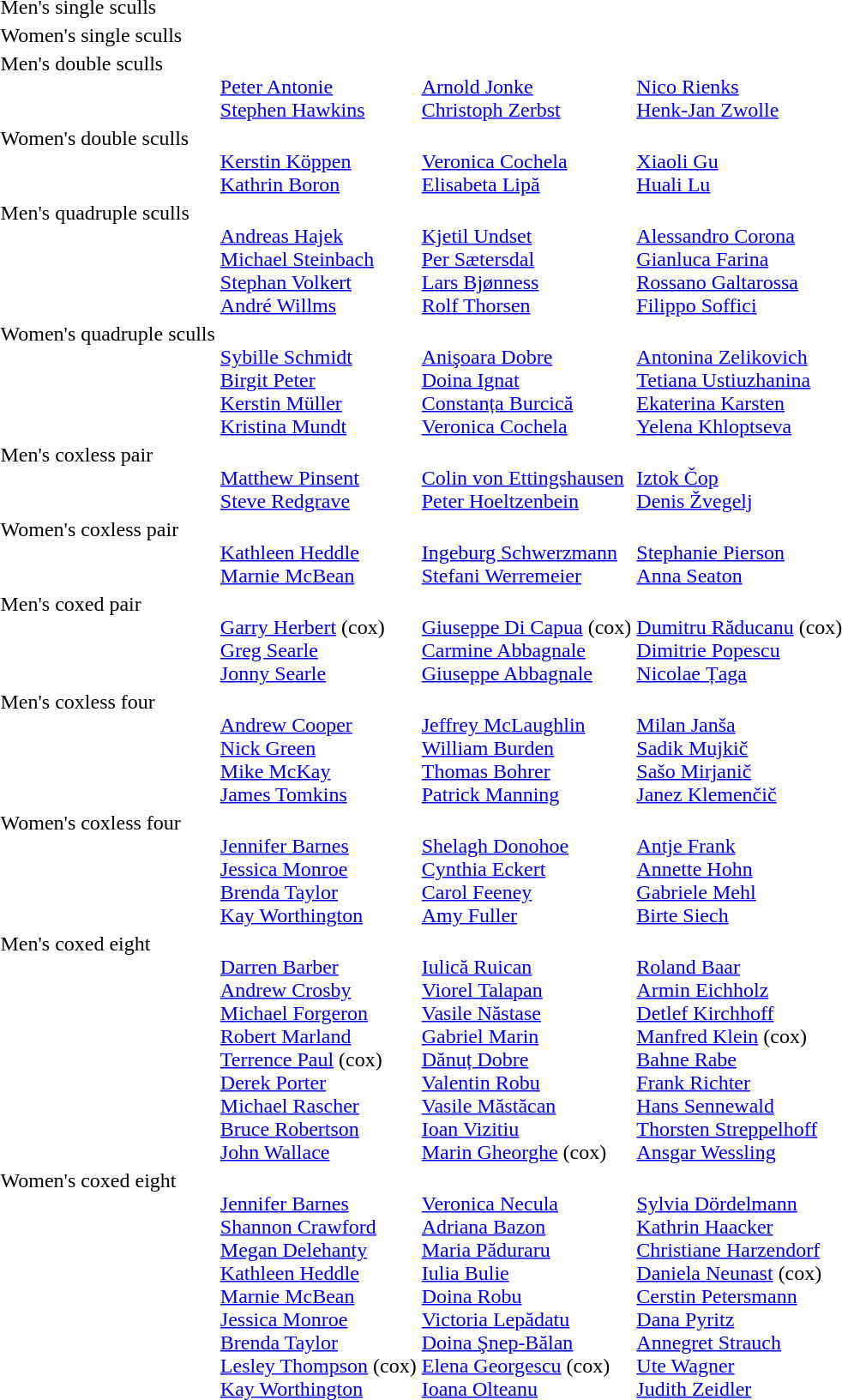<table>
<tr valign="top">
<td>Men's single sculls<br></td>
<td></td>
<td></td>
<td></td>
</tr>
<tr valign="top">
<td>Women's single sculls<br></td>
<td></td>
<td></td>
<td></td>
</tr>
<tr valign="top">
<td>Men's double sculls<br></td>
<td><br><a href='#'>Peter Antonie</a><br><a href='#'>Stephen Hawkins</a></td>
<td><br><a href='#'>Arnold Jonke</a><br><a href='#'>Christoph Zerbst</a></td>
<td><br><a href='#'>Nico Rienks</a><br><a href='#'>Henk-Jan Zwolle</a></td>
</tr>
<tr valign="top">
<td>Women's double sculls<br></td>
<td><br><a href='#'>Kerstin Köppen</a><br><a href='#'>Kathrin Boron</a></td>
<td><br><a href='#'>Veronica Cochela</a><br><a href='#'>Elisabeta Lipă</a></td>
<td><br><a href='#'>Xiaoli Gu</a><br><a href='#'>Huali Lu</a></td>
</tr>
<tr valign="top">
<td>Men's quadruple sculls<br></td>
<td><br><a href='#'>Andreas Hajek</a><br><a href='#'>Michael Steinbach</a><br><a href='#'>Stephan Volkert</a><br><a href='#'>André Willms</a></td>
<td><br><a href='#'>Kjetil Undset</a><br><a href='#'>Per Sætersdal</a><br><a href='#'>Lars Bjønness</a><br><a href='#'>Rolf Thorsen</a></td>
<td><br><a href='#'>Alessandro Corona</a><br><a href='#'>Gianluca Farina</a><br><a href='#'>Rossano Galtarossa</a><br><a href='#'>Filippo Soffici</a></td>
</tr>
<tr valign="top">
<td>Women's quadruple sculls<br></td>
<td><br><a href='#'>Sybille Schmidt</a><br><a href='#'>Birgit Peter</a><br><a href='#'>Kerstin Müller</a><br><a href='#'>Kristina Mundt</a></td>
<td><br><a href='#'>Anişoara Dobre</a><br><a href='#'>Doina Ignat</a><br><a href='#'>Constanța Burcică</a><br><a href='#'>Veronica Cochela</a></td>
<td><br><a href='#'>Antonina Zelikovich</a><br><a href='#'>Tetiana Ustiuzhanina</a><br><a href='#'>Ekaterina Karsten</a><br><a href='#'>Yelena Khloptseva</a></td>
</tr>
<tr valign="top">
<td>Men's coxless pair<br></td>
<td><br><a href='#'>Matthew Pinsent</a><br><a href='#'>Steve Redgrave</a></td>
<td><br><a href='#'>Colin von Ettingshausen</a><br><a href='#'>Peter Hoeltzenbein</a></td>
<td><br><a href='#'>Iztok Čop</a><br><a href='#'>Denis Žvegelj</a></td>
</tr>
<tr valign="top">
<td>Women's coxless pair<br></td>
<td><br><a href='#'>Kathleen Heddle</a><br><a href='#'>Marnie McBean</a></td>
<td><br><a href='#'>Ingeburg Schwerzmann</a><br><a href='#'>Stefani Werremeier</a></td>
<td><br><a href='#'>Stephanie Pierson</a><br><a href='#'>Anna Seaton</a></td>
</tr>
<tr valign="top">
<td>Men's coxed pair<br></td>
<td><br><a href='#'>Garry Herbert</a> (cox)<br><a href='#'>Greg Searle</a><br><a href='#'>Jonny Searle</a></td>
<td><br><a href='#'>Giuseppe Di Capua</a> (cox) <br><a href='#'>Carmine Abbagnale</a><br><a href='#'>Giuseppe Abbagnale</a></td>
<td><br><a href='#'>Dumitru Răducanu</a> (cox)<br><a href='#'>Dimitrie Popescu</a><br><a href='#'>Nicolae Țaga</a></td>
</tr>
<tr valign="top">
<td>Men's coxless four<br></td>
<td><br><a href='#'>Andrew Cooper</a><br><a href='#'>Nick Green</a><br><a href='#'>Mike McKay</a><br><a href='#'>James Tomkins</a></td>
<td><br><a href='#'>Jeffrey McLaughlin</a><br><a href='#'>William Burden</a><br><a href='#'>Thomas Bohrer</a><br><a href='#'>Patrick Manning</a></td>
<td><br><a href='#'>Milan Janša</a><br><a href='#'>Sadik Mujkič</a><br><a href='#'>Sašo Mirjanič</a><br><a href='#'>Janez Klemenčič</a></td>
</tr>
<tr valign="top">
<td>Women's coxless four<br></td>
<td><br><a href='#'>Jennifer Barnes</a><br><a href='#'>Jessica Monroe</a><br><a href='#'>Brenda Taylor</a><br><a href='#'>Kay Worthington</a></td>
<td><br><a href='#'>Shelagh Donohoe</a><br><a href='#'>Cynthia Eckert</a><br><a href='#'>Carol Feeney</a><br><a href='#'>Amy Fuller</a></td>
<td><br><a href='#'>Antje Frank</a><br><a href='#'>Annette Hohn</a><br><a href='#'>Gabriele Mehl</a><br><a href='#'>Birte Siech</a></td>
</tr>
<tr valign="top">
<td>Men's coxed eight<br></td>
<td><br><a href='#'>Darren Barber</a><br><a href='#'>Andrew Crosby</a><br><a href='#'>Michael Forgeron</a><br><a href='#'>Robert Marland</a><br><a href='#'>Terrence Paul</a> (cox)<br><a href='#'>Derek Porter</a><br><a href='#'>Michael Rascher</a><br><a href='#'>Bruce Robertson</a><br><a href='#'>John Wallace</a></td>
<td><br><a href='#'>Iulică Ruican</a><br><a href='#'>Viorel Talapan</a><br><a href='#'>Vasile Năstase</a><br><a href='#'>Gabriel Marin</a><br><a href='#'>Dănuț Dobre</a><br><a href='#'>Valentin Robu</a><br><a href='#'>Vasile Măstăcan</a><br><a href='#'>Ioan Vizitiu</a><br><a href='#'>Marin Gheorghe</a> (cox)</td>
<td><br><a href='#'>Roland Baar</a><br><a href='#'>Armin Eichholz</a><br><a href='#'>Detlef Kirchhoff</a><br><a href='#'>Manfred Klein</a> (cox)<br><a href='#'>Bahne Rabe</a><br><a href='#'>Frank Richter</a><br><a href='#'>Hans Sennewald</a><br><a href='#'>Thorsten Streppelhoff</a><br><a href='#'>Ansgar Wessling</a></td>
</tr>
<tr valign="top">
<td>Women's coxed eight<br></td>
<td><br><a href='#'>Jennifer Barnes</a><br><a href='#'>Shannon Crawford</a><br><a href='#'>Megan Delehanty</a><br><a href='#'>Kathleen Heddle</a><br><a href='#'>Marnie McBean</a><br><a href='#'>Jessica Monroe</a><br><a href='#'>Brenda Taylor</a><br><a href='#'>Lesley Thompson</a> (cox)<br><a href='#'>Kay Worthington</a></td>
<td><br><a href='#'>Veronica Necula</a><br><a href='#'>Adriana Bazon</a><br><a href='#'>Maria Păduraru</a><br><a href='#'>Iulia Bulie</a><br><a href='#'>Doina Robu</a><br><a href='#'>Victoria Lepădatu</a><br><a href='#'>Doina Şnep-Bălan</a><br><a href='#'>Elena Georgescu</a> (cox)<br><a href='#'>Ioana Olteanu</a></td>
<td><br><a href='#'>Sylvia Dördelmann</a><br><a href='#'>Kathrin Haacker</a><br><a href='#'>Christiane Harzendorf</a><br><a href='#'>Daniela Neunast</a> (cox)<br><a href='#'>Cerstin Petersmann</a><br><a href='#'>Dana Pyritz</a><br><a href='#'>Annegret Strauch</a><br><a href='#'>Ute Wagner</a><br><a href='#'>Judith Zeidler</a></td>
</tr>
</table>
